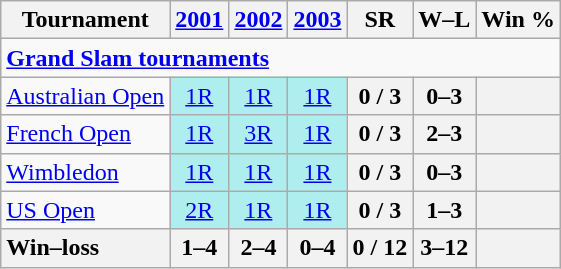<table class=wikitable style=text-align:center>
<tr>
<th>Tournament</th>
<th><a href='#'>2001</a></th>
<th><a href='#'>2002</a></th>
<th><a href='#'>2003</a></th>
<th>SR</th>
<th>W–L</th>
<th>Win %</th>
</tr>
<tr>
<td colspan=25 style=text-align:left><a href='#'><strong>Grand Slam tournaments</strong></a></td>
</tr>
<tr>
<td align=left><a href='#'>Australian Open</a></td>
<td bgcolor=afeeee><a href='#'>1R</a></td>
<td bgcolor=afeeee><a href='#'>1R</a></td>
<td bgcolor=afeeee><a href='#'>1R</a></td>
<th>0 / 3</th>
<th>0–3</th>
<th></th>
</tr>
<tr>
<td align=left><a href='#'>French Open</a></td>
<td bgcolor=afeeee><a href='#'>1R</a></td>
<td bgcolor=afeeee><a href='#'>3R</a></td>
<td bgcolor=afeeee><a href='#'>1R</a></td>
<th>0 / 3</th>
<th>2–3</th>
<th></th>
</tr>
<tr>
<td align=left><a href='#'>Wimbledon</a></td>
<td bgcolor=afeeee><a href='#'>1R</a></td>
<td bgcolor=afeeee><a href='#'>1R</a></td>
<td bgcolor=afeeee><a href='#'>1R</a></td>
<th>0 / 3</th>
<th>0–3</th>
<th></th>
</tr>
<tr>
<td align=left><a href='#'>US Open</a></td>
<td bgcolor=afeeee><a href='#'>2R</a></td>
<td bgcolor=afeeee><a href='#'>1R</a></td>
<td bgcolor=afeeee><a href='#'>1R</a></td>
<th>0 / 3</th>
<th>1–3</th>
<th></th>
</tr>
<tr>
<th style=text-align:left>Win–loss</th>
<th>1–4</th>
<th>2–4</th>
<th>0–4</th>
<th>0 / 12</th>
<th>3–12</th>
<th></th>
</tr>
</table>
